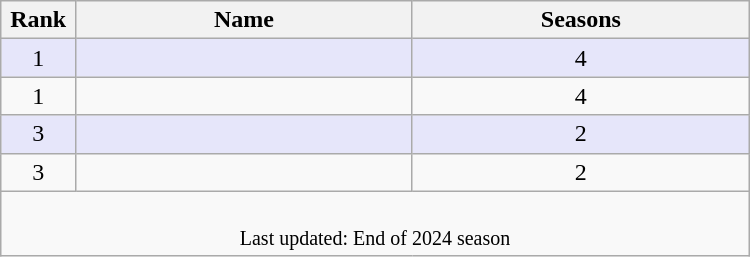<table class="wikitable sortable" style="width:500px; text-align: center">
<tr>
<th width=10%>Rank</th>
<th width=45%>Name</th>
<th width=45%>Seasons</th>
</tr>
<tr style="background:lavender;">
<td>1</td>
<td></td>
<td>4</td>
</tr>
<tr>
<td>1</td>
<td></td>
<td>4</td>
</tr>
<tr style="background:lavender;">
<td>3</td>
<td></td>
<td>2</td>
</tr>
<tr>
<td>3</td>
<td></td>
<td>2</td>
</tr>
<tr class="sortbottom">
<td colspan=5><br><small>Last updated: End of 2024 season</small></td>
</tr>
</table>
